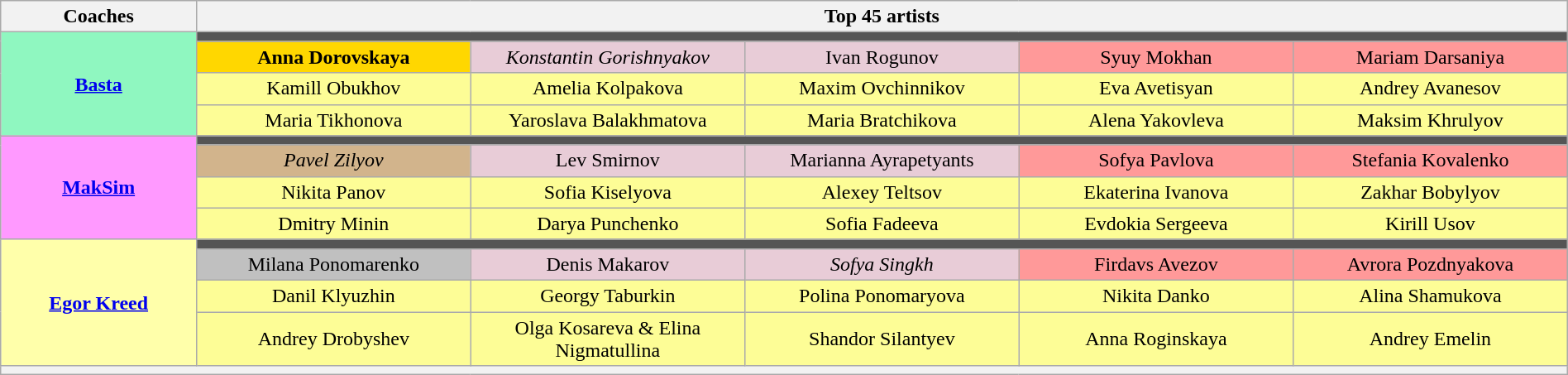<table class="wikitable" style="text-align:center; width:100%;">
<tr>
<th scope="col" style="width:10%;">Coaches</th>
<th colspan=5 scope="col" style="width:90%;">Top 45 artists</th>
</tr>
<tr>
<th rowspan=4 style="background:#8ff7c0;"><a href='#'>Basta</a></th>
<td colspan=6 style="background:#555;"></td>
</tr>
<tr>
<td style="width:14%; background:gold"><strong>Anna Dorovskaya</strong></td>
<td style="width:14%; background:#E8CCD7"><em>Konstantin Gorishnyakov</em></td>
<td style="width:14%; background:#E8CCD7">Ivan Rogunov</td>
<td style="width:14%; background:#FF9999">Syuy Mokhan</td>
<td style="width:14%; background:#FF9999">Mariam Darsaniya</td>
</tr>
<tr>
<td style="background:#FDFD96">Kamill Obukhov</td>
<td style="background:#FDFD96">Amelia Kolpakova</td>
<td style="background:#FDFD96">Maxim Ovchinnikov</td>
<td style="background:#FDFD96">Eva Avetisyan</td>
<td style="background:#FDFD96">Andrey Avanesov</td>
</tr>
<tr>
<td style="background:#FDFD96">Maria Tikhonova</td>
<td style="background:#FDFD96">Yaroslava Balakhmatova</td>
<td style="background:#FDFD96">Maria Bratchikova</td>
<td style="background:#FDFD96">Alena Yakovleva</td>
<td style="background:#FDFD96">Maksim Khrulyov</td>
</tr>
<tr>
<th rowspan=4 style="background:#ff99ff"><a href='#'>MakSim</a></th>
<td colspan=6 style="background:#555;"></td>
</tr>
<tr>
<td style="background:tan"><em>Pavel Zilyov</em></td>
<td style="background:#E8CCD7">Lev Smirnov</td>
<td style="background:#E8CCD7">Marianna Ayrapetyants</td>
<td style="background:#FF9999">Sofya Pavlova</td>
<td style="background:#FF9999">Stefania Kovalenko</td>
</tr>
<tr>
<td style="background:#FDFD96">Nikita Panov</td>
<td style="background:#FDFD96">Sofia Kiselyova</td>
<td style="background:#FDFD96">Alexey Teltsov</td>
<td style="background:#FDFD96">Ekaterina Ivanova</td>
<td style="background:#FDFD96">Zakhar Bobylyov</td>
</tr>
<tr>
<td style="background:#FDFD96">Dmitry Minin</td>
<td style="background:#FDFD96">Darya Punchenko</td>
<td style="background:#FDFD96">Sofia Fadeeva</td>
<td style="background:#FDFD96">Evdokia Sergeeva</td>
<td style="background:#FDFD96">Kirill Usov</td>
</tr>
<tr>
<th rowspan=4 style="background:#ffa;"><a href='#'>Egor Kreed</a></th>
<td colspan=6 style="background:#555;"></td>
</tr>
<tr>
<td style="background:silver">Milana Ponomarenko</td>
<td style="background:#E8CCD7">Denis Makarov</td>
<td style="background:#E8CCD7"><em>Sofya Singkh</em></td>
<td style="background:#FF9999">Firdavs Avezov</td>
<td style="background:#FF9999">Avrora Pozdnyakova</td>
</tr>
<tr>
<td style="background:#FDFD96">Danil Klyuzhin</td>
<td style="background:#FDFD96">Georgy Taburkin</td>
<td style="background:#FDFD96">Polina Ponomaryova</td>
<td style="background:#FDFD96">Nikita Danko</td>
<td style="background:#FDFD96">Alina Shamukova</td>
</tr>
<tr>
<td style="background:#FDFD96">Andrey Drobyshev</td>
<td style="background:#FDFD96">Olga Kosareva & Elina Nigmatullina</td>
<td style="background:#FDFD96">Shandor Silantyev</td>
<td style="background:#FDFD96">Anna Roginskaya</td>
<td style="background:#FDFD96">Andrey Emelin</td>
</tr>
<tr>
<th style="font-size:90%; line-height:12px;" colspan="6"></th>
</tr>
</table>
